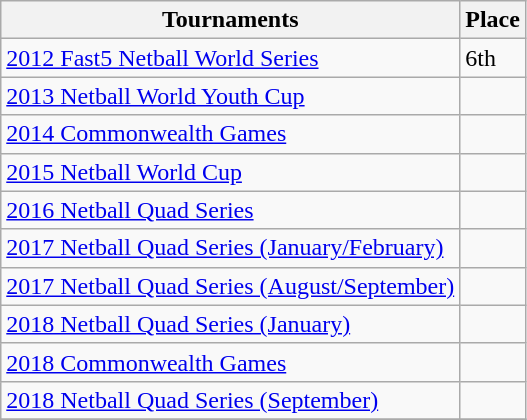<table class="wikitable collapsible">
<tr>
<th>Tournaments</th>
<th>Place</th>
</tr>
<tr>
<td><a href='#'>2012 Fast5 Netball World Series</a></td>
<td>6th</td>
</tr>
<tr>
<td><a href='#'>2013 Netball World Youth Cup</a></td>
<td></td>
</tr>
<tr>
<td><a href='#'>2014 Commonwealth Games</a></td>
<td></td>
</tr>
<tr>
<td><a href='#'>2015 Netball World Cup</a></td>
<td></td>
</tr>
<tr>
<td><a href='#'>2016 Netball Quad Series</a></td>
<td></td>
</tr>
<tr>
<td><a href='#'>2017 Netball Quad Series (January/February)</a></td>
<td></td>
</tr>
<tr>
<td><a href='#'>2017 Netball Quad Series (August/September)</a></td>
<td></td>
</tr>
<tr>
<td><a href='#'>2018 Netball Quad Series (January)</a></td>
<td></td>
</tr>
<tr>
<td><a href='#'>2018 Commonwealth Games</a></td>
<td></td>
</tr>
<tr>
<td><a href='#'>2018 Netball Quad Series (September)</a></td>
<td></td>
</tr>
<tr>
</tr>
</table>
